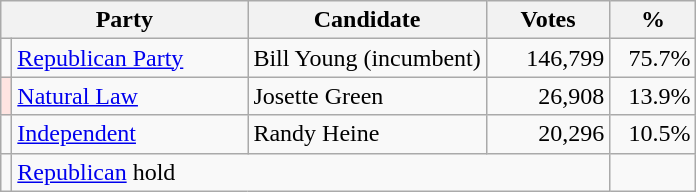<table class=wikitable>
<tr>
<th colspan=2 align=center valign=top>Party</th>
<th>Candidate</th>
<th valign=top width=75px>Votes</th>
<th valign=top width=50px>%</th>
</tr>
<tr>
<td></td>
<td width=150px><a href='#'>Republican Party</a></td>
<td>Bill Young (incumbent)</td>
<td align=right width=75px>146,799</td>
<td align=right width=50px>75.7%</td>
</tr>
<tr>
<td bgcolor="#ffe4e1"></td>
<td><a href='#'>Natural Law</a></td>
<td>Josette Green</td>
<td align=right>26,908</td>
<td align=right>13.9%</td>
</tr>
<tr>
<td></td>
<td><a href='#'>Independent</a></td>
<td>Randy Heine</td>
<td align=right>20,296</td>
<td align=right>10.5%</td>
</tr>
<tr>
<td></td>
<td colspan=3><a href='#'>Republican</a> hold</td>
</tr>
</table>
